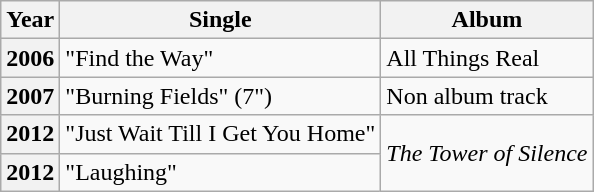<table class="wikitable plainrowheaders" style="text-align:left;">
<tr>
<th scope="col">Year</th>
<th scope="col">Single</th>
<th scope="col">Album</th>
</tr>
<tr>
<th scope="row">2006</th>
<td>"Find the Way"</td>
<td>All Things Real</td>
</tr>
<tr>
<th scope="row">2007</th>
<td>"Burning Fields" (7")</td>
<td>Non album track</td>
</tr>
<tr>
<th scope="row">2012</th>
<td>"Just Wait Till I Get You Home"</td>
<td rowspan="3"><em>The Tower of Silence</em></td>
</tr>
<tr>
<th scope="row" rowspan="2">2012</th>
<td>"Laughing"</td>
</tr>
</table>
